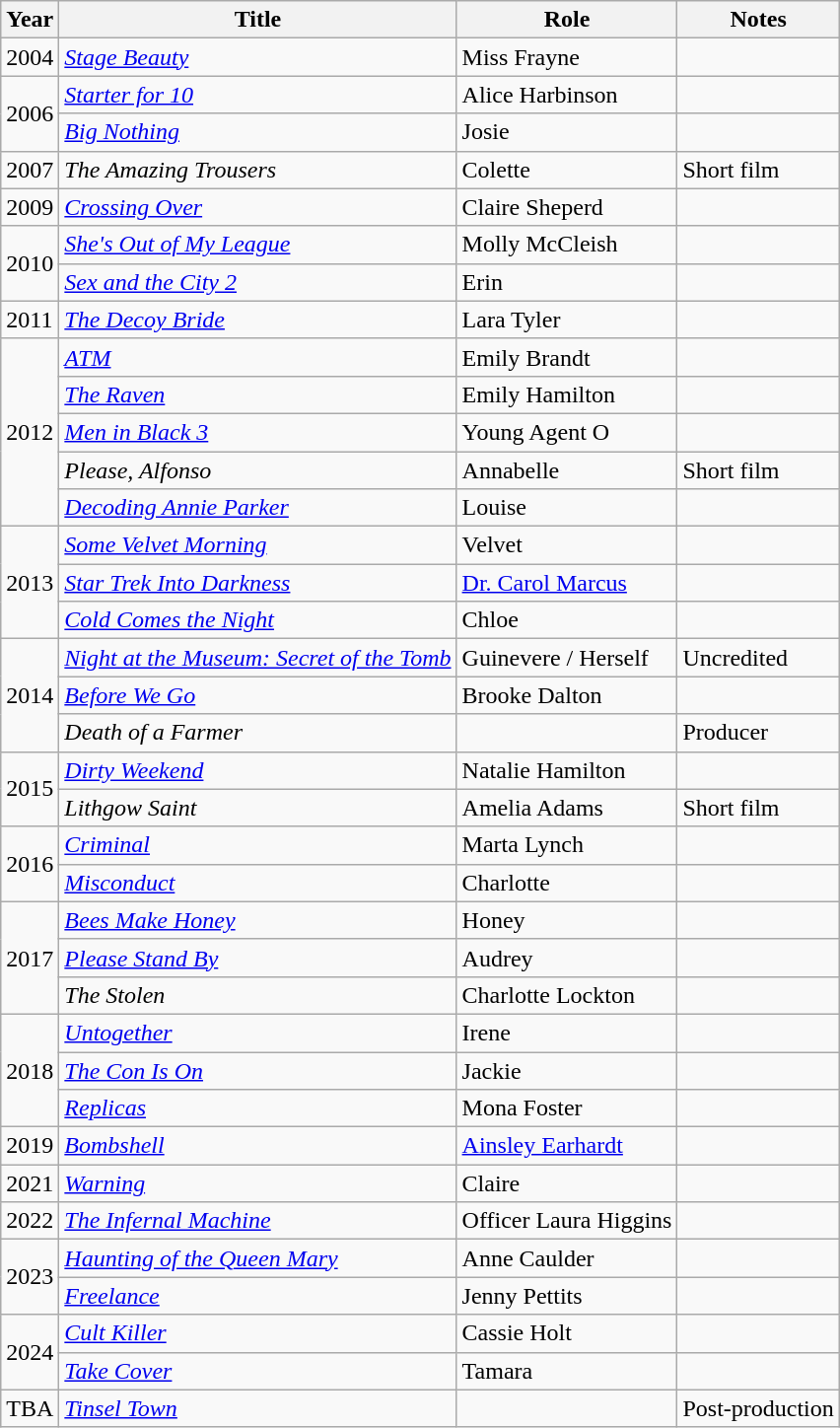<table class="wikitable sortable">
<tr>
<th>Year</th>
<th>Title</th>
<th>Role</th>
<th class="unsortable">Notes</th>
</tr>
<tr>
<td>2004</td>
<td><em><a href='#'>Stage Beauty</a></em></td>
<td>Miss Frayne</td>
<td></td>
</tr>
<tr>
<td rowspan="2">2006</td>
<td><em><a href='#'>Starter for 10</a></em></td>
<td>Alice Harbinson</td>
<td></td>
</tr>
<tr>
<td><em><a href='#'>Big Nothing</a></em></td>
<td>Josie</td>
<td></td>
</tr>
<tr>
<td>2007</td>
<td><em>The Amazing Trousers</em></td>
<td>Colette</td>
<td>Short film</td>
</tr>
<tr>
<td>2009</td>
<td><em><a href='#'>Crossing Over</a></em></td>
<td>Claire Sheperd</td>
<td></td>
</tr>
<tr>
<td rowspan="2">2010</td>
<td><em><a href='#'>She's Out of My League</a></em></td>
<td>Molly McCleish</td>
<td></td>
</tr>
<tr>
<td><em><a href='#'>Sex and the City 2</a></em></td>
<td>Erin</td>
<td></td>
</tr>
<tr>
<td>2011</td>
<td><em><a href='#'>The Decoy Bride</a></em></td>
<td>Lara Tyler</td>
<td></td>
</tr>
<tr>
<td rowspan="5">2012</td>
<td><em><a href='#'>ATM</a></em></td>
<td>Emily Brandt</td>
<td></td>
</tr>
<tr>
<td><em><a href='#'>The Raven</a></em></td>
<td>Emily Hamilton</td>
<td></td>
</tr>
<tr>
<td><em><a href='#'>Men in Black 3</a></em></td>
<td>Young Agent O</td>
<td></td>
</tr>
<tr>
<td><em>Please, Alfonso</em></td>
<td>Annabelle</td>
<td>Short film</td>
</tr>
<tr>
<td><em><a href='#'>Decoding Annie Parker</a></em></td>
<td>Louise</td>
<td></td>
</tr>
<tr>
<td rowspan="3">2013</td>
<td><em><a href='#'>Some Velvet Morning</a></em></td>
<td>Velvet</td>
<td></td>
</tr>
<tr>
<td><em><a href='#'>Star Trek Into Darkness</a></em></td>
<td><a href='#'>Dr. Carol Marcus</a></td>
<td></td>
</tr>
<tr>
<td><em><a href='#'>Cold Comes the Night</a></em></td>
<td>Chloe</td>
<td></td>
</tr>
<tr>
<td rowspan="3">2014</td>
<td><em><a href='#'>Night at the Museum: Secret of the Tomb</a></em></td>
<td>Guinevere / Herself</td>
<td>Uncredited</td>
</tr>
<tr>
<td><em><a href='#'>Before We Go</a></em></td>
<td>Brooke Dalton</td>
<td></td>
</tr>
<tr>
<td><em>Death of a Farmer</em></td>
<td></td>
<td>Producer</td>
</tr>
<tr>
<td rowspan="2">2015</td>
<td><em><a href='#'>Dirty Weekend</a></em></td>
<td>Natalie Hamilton</td>
<td></td>
</tr>
<tr>
<td><em>Lithgow Saint</em></td>
<td>Amelia Adams</td>
<td>Short film</td>
</tr>
<tr>
<td rowspan="2">2016</td>
<td><em><a href='#'>Criminal</a></em></td>
<td>Marta Lynch</td>
<td></td>
</tr>
<tr>
<td><em><a href='#'>Misconduct</a></em></td>
<td>Charlotte</td>
<td></td>
</tr>
<tr>
<td rowspan="3">2017</td>
<td><em><a href='#'>Bees Make Honey</a></em></td>
<td>Honey</td>
<td></td>
</tr>
<tr>
<td><em><a href='#'>Please Stand By</a></em></td>
<td>Audrey</td>
<td></td>
</tr>
<tr>
<td><em>The Stolen</em></td>
<td>Charlotte Lockton</td>
<td></td>
</tr>
<tr>
<td rowspan="3">2018</td>
<td><em><a href='#'>Untogether</a></em></td>
<td>Irene</td>
<td></td>
</tr>
<tr>
<td><em><a href='#'>The Con Is On</a></em></td>
<td>Jackie</td>
<td></td>
</tr>
<tr>
<td><em><a href='#'>Replicas</a></em></td>
<td>Mona Foster</td>
<td></td>
</tr>
<tr>
<td>2019</td>
<td><em><a href='#'>Bombshell</a></em></td>
<td><a href='#'>Ainsley Earhardt</a></td>
<td></td>
</tr>
<tr>
<td>2021</td>
<td><em><a href='#'>Warning</a></em></td>
<td>Claire</td>
<td></td>
</tr>
<tr>
<td>2022</td>
<td><em><a href='#'>The Infernal Machine</a></em></td>
<td>Officer Laura Higgins</td>
<td></td>
</tr>
<tr>
<td rowspan="2">2023</td>
<td><em><a href='#'>Haunting of the Queen Mary</a></em></td>
<td>Anne Caulder</td>
<td></td>
</tr>
<tr>
<td><em><a href='#'>Freelance</a></em></td>
<td>Jenny Pettits</td>
<td></td>
</tr>
<tr>
<td rowspan="2">2024</td>
<td><em><a href='#'>Cult Killer</a></em></td>
<td>Cassie Holt</td>
<td></td>
</tr>
<tr>
<td><em><a href='#'>Take Cover</a></em></td>
<td>Tamara</td>
<td></td>
</tr>
<tr>
<td>TBA</td>
<td><em><a href='#'>Tinsel Town</a></em></td>
<td></td>
<td>Post-production</td>
</tr>
</table>
